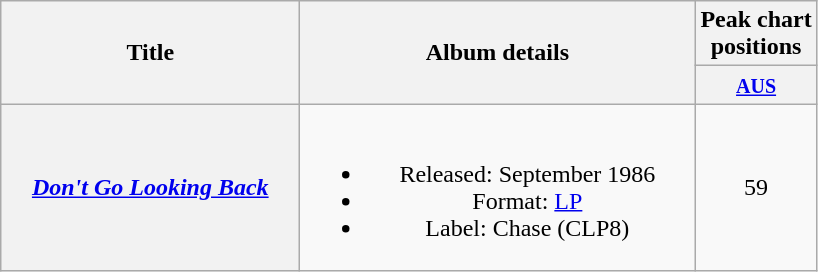<table class="wikitable plainrowheaders" style="text-align:center;" border="1">
<tr>
<th scope="col" rowspan="2" style="width:12em;">Title</th>
<th scope="col" rowspan="2" style="width:16em;">Album details</th>
<th scope="col" colspan="1">Peak chart<br>positions</th>
</tr>
<tr>
<th scope="col" style="text-align:center;"><small><a href='#'>AUS</a></small><br></th>
</tr>
<tr>
<th scope="row"><em><a href='#'>Don't Go Looking Back</a></em></th>
<td><br><ul><li>Released: September 1986</li><li>Format: <a href='#'>LP</a></li><li>Label: Chase (CLP8)</li></ul></td>
<td align="center">59</td>
</tr>
</table>
